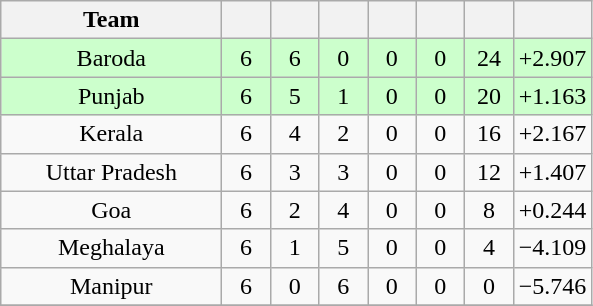<table class="wikitable" style="text-align:center">
<tr>
<th style="width:140px;">Team</th>
<th style="width:25px;"></th>
<th style="width:25px;"></th>
<th style="width:25px;"></th>
<th style="width:25px;"></th>
<th style="width:25px;"></th>
<th style="width:25px;"></th>
<th style="width:40px;"></th>
</tr>
<tr style="background:#cfc;">
<td>Baroda</td>
<td>6</td>
<td>6</td>
<td>0</td>
<td>0</td>
<td>0</td>
<td>24</td>
<td>+2.907</td>
</tr>
<tr style="background:#cfc;">
<td>Punjab</td>
<td>6</td>
<td>5</td>
<td>1</td>
<td>0</td>
<td>0</td>
<td>20</td>
<td>+1.163</td>
</tr>
<tr>
<td>Kerala</td>
<td>6</td>
<td>4</td>
<td>2</td>
<td>0</td>
<td>0</td>
<td>16</td>
<td>+2.167</td>
</tr>
<tr>
<td>Uttar Pradesh</td>
<td>6</td>
<td>3</td>
<td>3</td>
<td>0</td>
<td>0</td>
<td>12</td>
<td>+1.407</td>
</tr>
<tr>
<td>Goa</td>
<td>6</td>
<td>2</td>
<td>4</td>
<td>0</td>
<td>0</td>
<td>8</td>
<td>+0.244</td>
</tr>
<tr>
<td>Meghalaya</td>
<td>6</td>
<td>1</td>
<td>5</td>
<td>0</td>
<td>0</td>
<td>4</td>
<td>−4.109</td>
</tr>
<tr>
<td>Manipur</td>
<td>6</td>
<td>0</td>
<td>6</td>
<td>0</td>
<td>0</td>
<td>0</td>
<td>−5.746</td>
</tr>
<tr>
</tr>
</table>
